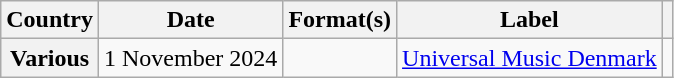<table class="wikitable plainrowheaders">
<tr>
<th scope="col">Country</th>
<th scope="col">Date</th>
<th scope="col">Format(s)</th>
<th scope="col">Label</th>
<th scope="col"></th>
</tr>
<tr>
<th scope="row" rowspan="2">Various</th>
<td>1 November 2024</td>
<td rowspan="2"></td>
<td rowspan="2"><a href='#'>Universal Music Denmark</a></td>
<td></td>
</tr>
</table>
